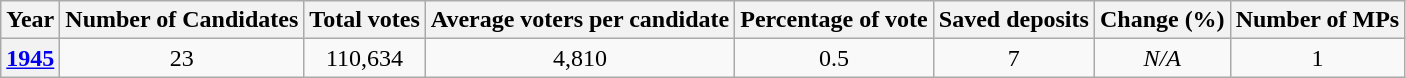<table class="wikitable">
<tr>
<th>Year</th>
<th>Number of Candidates</th>
<th>Total votes</th>
<th>Average voters per candidate</th>
<th>Percentage of vote</th>
<th>Saved deposits</th>
<th>Change (%)</th>
<th>Number of MPs</th>
</tr>
<tr style="text-align:center;">
<th style="text-align:left;"><a href='#'>1945</a></th>
<td>23</td>
<td>110,634</td>
<td>4,810</td>
<td>0.5</td>
<td>7</td>
<td><em>N/A</em></td>
<td>1</td>
</tr>
</table>
